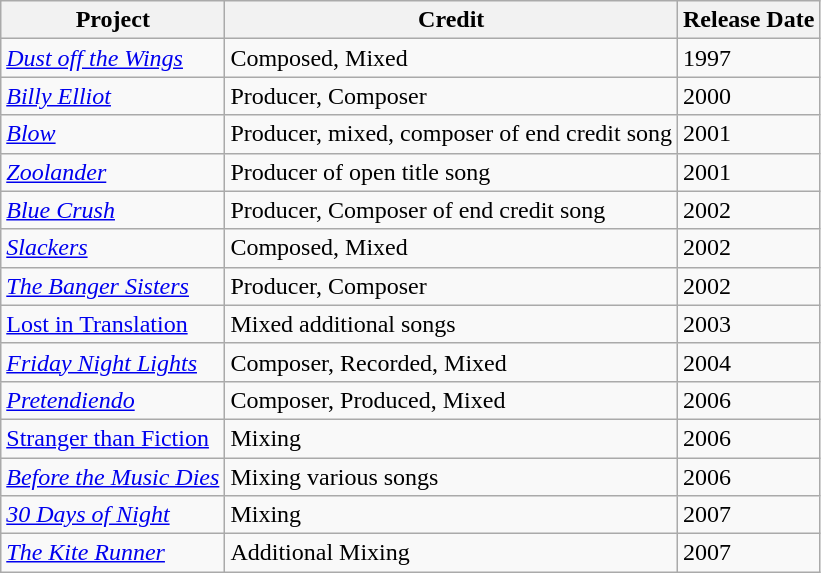<table class="wikitable sortable">
<tr>
<th><strong>Project</strong></th>
<th><strong>Credit</strong></th>
<th><strong>Release Date</strong></th>
</tr>
<tr>
<td><em><a href='#'>Dust off the Wings</a></em></td>
<td>Composed, Mixed</td>
<td>1997</td>
</tr>
<tr>
<td><em><a href='#'>Billy Elliot</a></em></td>
<td>Producer, Composer</td>
<td>2000</td>
</tr>
<tr>
<td><em><a href='#'>Blow</a></em></td>
<td>Producer, mixed, composer of end credit song</td>
<td>2001</td>
</tr>
<tr>
<td><em><a href='#'>Zoolander</a></em></td>
<td>Producer of open title song</td>
<td>2001</td>
</tr>
<tr>
<td><em><a href='#'>Blue Crush</a></em></td>
<td>Producer, Composer of end credit song</td>
<td>2002</td>
</tr>
<tr>
<td><em><a href='#'>Slackers</a></em></td>
<td>Composed, Mixed</td>
<td>2002</td>
</tr>
<tr>
<td><em><a href='#'>The Banger Sisters</a></em></td>
<td>Producer, Composer</td>
<td>2002</td>
</tr>
<tr>
<td><em><a href='#'></em>Lost in Translation<em></a></em></td>
<td>Mixed additional songs</td>
<td>2003</td>
</tr>
<tr>
<td><em><a href='#'>Friday Night Lights</a></em></td>
<td>Composer, Recorded, Mixed</td>
<td>2004</td>
</tr>
<tr>
<td><em><a href='#'>Pretendiendo</a></em></td>
<td>Composer, Produced, Mixed</td>
<td>2006</td>
</tr>
<tr>
<td><em><a href='#'></em>Stranger than Fiction<em></a></em></td>
<td>Mixing</td>
<td>2006</td>
</tr>
<tr>
<td><em><a href='#'>Before the Music Dies</a></em></td>
<td>Mixing various songs</td>
<td>2006</td>
</tr>
<tr>
<td><em><a href='#'>30 Days of Night</a></em></td>
<td>Mixing</td>
<td>2007</td>
</tr>
<tr>
<td><em><a href='#'>The Kite Runner</a></em></td>
<td>Additional Mixing</td>
<td>2007</td>
</tr>
</table>
